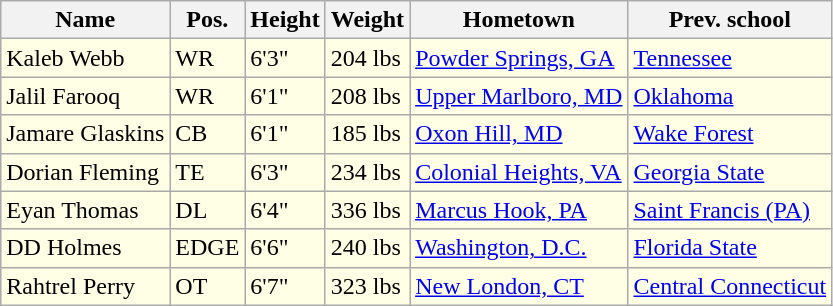<table class="wikitable sortable">
<tr>
<th>Name</th>
<th>Pos.</th>
<th>Height</th>
<th>Weight</th>
<th>Hometown</th>
<th class="unsortable">Prev. school</th>
</tr>
<tr style="background:#FFFFE6;">
<td>Kaleb Webb</td>
<td>WR</td>
<td>6'3"</td>
<td>204 lbs</td>
<td><a href='#'>Powder Springs, GA</a></td>
<td><a href='#'>Tennessee</a></td>
</tr>
<tr style="background:#FFFFE6;">
<td>Jalil Farooq</td>
<td>WR</td>
<td>6'1"</td>
<td>208 lbs</td>
<td><a href='#'>Upper Marlboro, MD</a></td>
<td><a href='#'>Oklahoma</a></td>
</tr>
<tr style="background:#FFFFE6;">
<td>Jamare Glaskins</td>
<td>CB</td>
<td>6'1"</td>
<td>185 lbs</td>
<td><a href='#'>Oxon Hill, MD</a></td>
<td><a href='#'>Wake Forest</a></td>
</tr>
<tr style="background:#FFFFE6;">
<td>Dorian Fleming</td>
<td>TE</td>
<td>6'3"</td>
<td>234 lbs</td>
<td><a href='#'>Colonial Heights, VA</a></td>
<td><a href='#'>Georgia State</a></td>
</tr>
<tr style="background:#FFFFE6;">
<td>Eyan Thomas</td>
<td>DL</td>
<td>6'4"</td>
<td>336 lbs</td>
<td><a href='#'>Marcus Hook, PA</a></td>
<td><a href='#'>Saint Francis (PA)</a></td>
</tr>
<tr style="background:#FFFFE6;">
<td>DD Holmes</td>
<td>EDGE</td>
<td>6'6"</td>
<td>240 lbs</td>
<td><a href='#'>Washington, D.C.</a></td>
<td><a href='#'>Florida State</a></td>
</tr>
<tr style="background:#FFFFE6;">
<td>Rahtrel Perry</td>
<td>OT</td>
<td>6'7"</td>
<td>323 lbs</td>
<td><a href='#'>New London, CT</a></td>
<td><a href='#'>Central Connecticut</a></td>
</tr>
</table>
